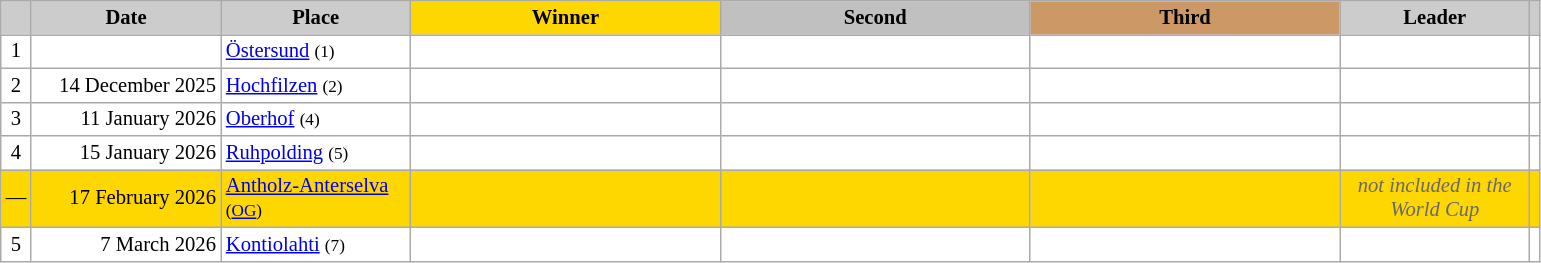<table class="wikitable plainrowheaders" style="background:#fff; font-size:86%; line-height:16px; border:grey solid 1px; border-collapse:collapse;">
<tr>
<th scope="col" style="background:#ccc; width=20 px;"></th>
<th scope="col" style="background:#ccc; width:120px;">Date</th>
<th scope="col" style="background:#ccc; width:120px;">Place <br> </th>
<th scope="col" style="background:gold; width:200px;">Winner</th>
<th scope="col" style="background:silver; width:200px;">Second</th>
<th scope="col" style="background:#c96; width:200px;">Third</th>
<th scope="col" style="background:#ccc; width:120px;">Leader <br> </th>
<th scope="col" style="background:#ccc; width=20 px;"></th>
</tr>
<tr>
<td align="center">1</td>
<td align="right"></td>
<td> <a href='#'>Östersund</a> <small>(1)</small></td>
<td></td>
<td></td>
<td></td>
<td></td>
<td></td>
</tr>
<tr>
<td align="center">2</td>
<td align="right">14 December 2025</td>
<td> <a href='#'>Hochfilzen</a> <small>(2)</small></td>
<td></td>
<td></td>
<td></td>
<td></td>
<td></td>
</tr>
<tr>
<td align="center">3</td>
<td align="right">11 January 2026</td>
<td> <a href='#'>Oberhof</a> <small>(4)</small></td>
<td></td>
<td></td>
<td></td>
<td></td>
<td></td>
</tr>
<tr>
<td align="center">4</td>
<td align="right">15 January 2026</td>
<td> <a href='#'>Ruhpolding</a> <small>(5)</small></td>
<td></td>
<td></td>
<td></td>
<td></td>
<td></td>
</tr>
<tr style="background:gold">
<td align="center">—</td>
<td align="right">17 February 2026</td>
<td> <a href='#'>Antholz-Anterselva</a> <small>(<a href='#'>OG</a>)</small></td>
<td></td>
<td></td>
<td></td>
<td align="center" style=color:#696969><em>not included in the World Cup</em></td>
<td></td>
</tr>
<tr>
<td align="center">5</td>
<td align="right">7 March 2026</td>
<td> <a href='#'>Kontiolahti</a> <small>(7)</small></td>
<td></td>
<td></td>
<td></td>
<td></td>
<td></td>
</tr>
</table>
